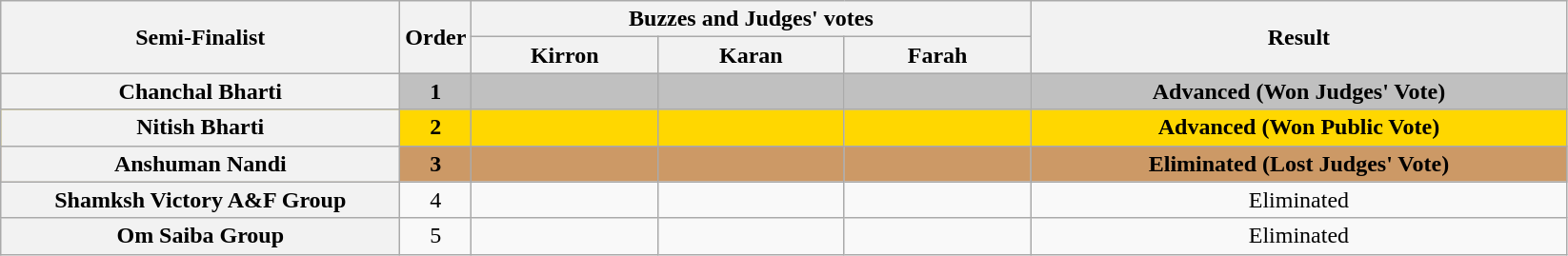<table class="wikitable plainrowheaders sortable" style="text-align:center;">
<tr>
<th rowspan="2" class="unsortable" scope="col" style="width:17em;">Semi-Finalist</th>
<th rowspan="2" scope="col" style="width:1em;">Order</th>
<th colspan="3" class="unsortable" scope="col" style="width:24em;">Buzzes and Judges' votes</th>
<th rowspan="2" scope="col" style="width:23em;">Result</th>
</tr>
<tr>
<th class="unsortable" scope="col" style="width:6em;">Kirron</th>
<th class="unsortable" scope="col" style="width:6em;">Karan</th>
<th class="unsortable" scope="col" style="width:6em;">Farah</th>
</tr>
<tr style="background:silver;">
<th scope="row"><strong>Chanchal Bharti</strong></th>
<td><strong>1</strong></td>
<td style="text-align:center;"></td>
<td style="text-align:center;"></td>
<td style="text-align:center;"></td>
<td><strong>Advanced (Won Judges' Vote)</strong></td>
</tr>
<tr style="background:gold;" ->
<th scope="row"><strong>Nitish Bharti</strong></th>
<td><strong>2</strong></td>
<td style="text-align:center;"></td>
<td style="text-align:center;"></td>
<td style="text-align:center;"></td>
<td><strong>Advanced (Won Public Vote)</strong></td>
</tr>
<tr style="background:#c96;">
<th scope="row"><strong>Anshuman Nandi</strong></th>
<td><strong>3</strong></td>
<td style="text-align:center;"></td>
<td style="text-align:center;"></td>
<td style="text-align:center;"></td>
<td><strong>Eliminated (Lost Judges' Vote)</strong></td>
</tr>
<tr>
<th scope="row">Shamksh Victory A&F Group</th>
<td>4</td>
<td style="text-align:center;"></td>
<td style="text-align:center;"></td>
<td style="text-align:center;"></td>
<td>Eliminated</td>
</tr>
<tr>
<th scope="row">Om Saiba Group</th>
<td>5</td>
<td style="text-align:center;"></td>
<td style="text-align:center;"></td>
<td style="text-align:center;"></td>
<td>Eliminated</td>
</tr>
</table>
